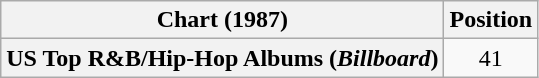<table class="wikitable plainrowheaders" style="text-align:center">
<tr>
<th scope="col">Chart (1987)</th>
<th scope="col">Position</th>
</tr>
<tr>
<th scope="row">US Top R&B/Hip-Hop Albums (<em>Billboard</em>)</th>
<td>41</td>
</tr>
</table>
